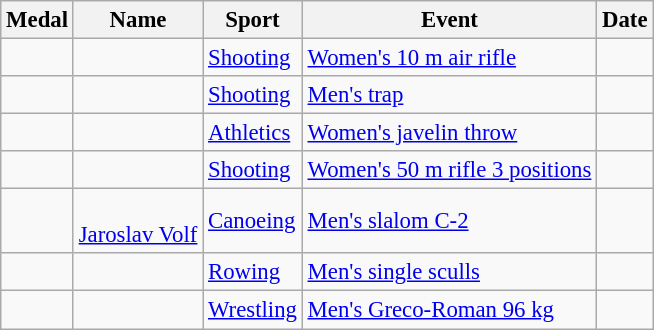<table class="wikitable sortable" style="font-size:95%">
<tr>
<th>Medal</th>
<th>Name</th>
<th>Sport</th>
<th>Event</th>
<th>Date</th>
</tr>
<tr>
<td></td>
<td></td>
<td><a href='#'>Shooting</a></td>
<td><a href='#'>Women's 10 m air rifle</a></td>
<td></td>
</tr>
<tr>
<td></td>
<td></td>
<td><a href='#'>Shooting</a></td>
<td><a href='#'>Men's trap</a></td>
<td></td>
</tr>
<tr>
<td></td>
<td></td>
<td><a href='#'>Athletics</a></td>
<td><a href='#'>Women's javelin throw</a></td>
<td></td>
</tr>
<tr>
<td></td>
<td></td>
<td><a href='#'>Shooting</a></td>
<td><a href='#'>Women's 50 m rifle 3 positions</a></td>
<td></td>
</tr>
<tr>
<td></td>
<td><br><a href='#'>Jaroslav Volf</a></td>
<td><a href='#'>Canoeing</a></td>
<td><a href='#'>Men's slalom C-2</a></td>
<td></td>
</tr>
<tr>
<td></td>
<td></td>
<td><a href='#'>Rowing</a></td>
<td><a href='#'>Men's single sculls</a></td>
<td></td>
</tr>
<tr>
<td></td>
<td></td>
<td><a href='#'>Wrestling</a></td>
<td><a href='#'>Men's Greco-Roman 96 kg</a></td>
<td></td>
</tr>
</table>
